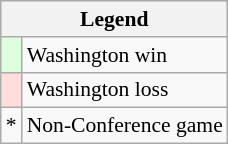<table class="wikitable" style="font-size:90%">
<tr>
<th colspan=2>Legend</th>
</tr>
<tr>
<td style="background:#ddffdd;"> </td>
<td>Washington win</td>
</tr>
<tr>
<td style="background:#ffdddd;"> </td>
<td>Washington loss</td>
</tr>
<tr>
<td>*</td>
<td>Non-Conference game</td>
</tr>
</table>
